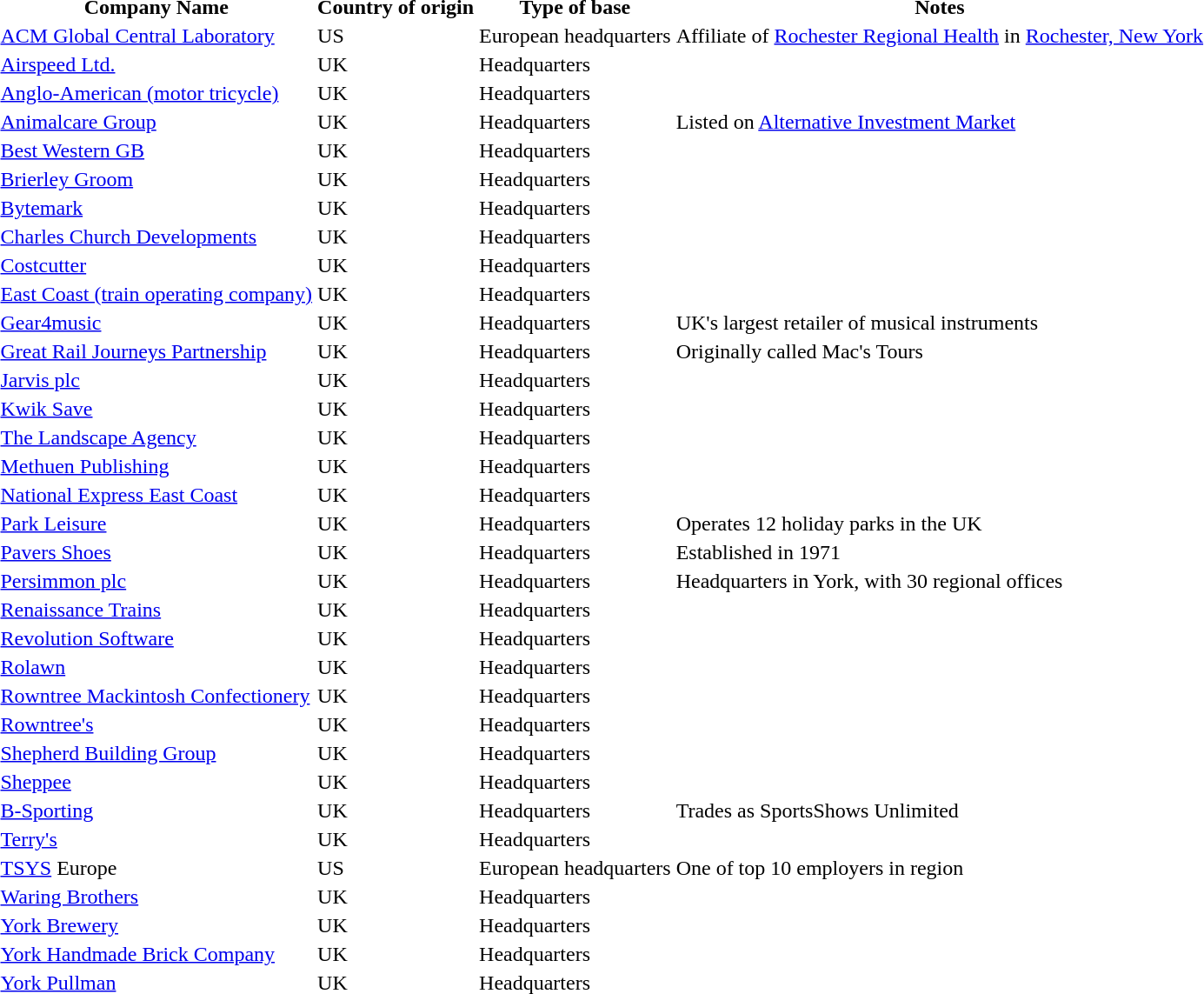<table class wikitable">
<tr>
<th>Company Name</th>
<th>Country of origin</th>
<th>Type of base</th>
<th>Notes</th>
</tr>
<tr>
<td><a href='#'>ACM Global Central Laboratory</a></td>
<td>US</td>
<td>European headquarters</td>
<td>Affiliate of <a href='#'>Rochester Regional Health</a> in <a href='#'>Rochester, New York</a></td>
</tr>
<tr>
<td><a href='#'>Airspeed Ltd.</a></td>
<td>UK</td>
<td>Headquarters</td>
<td></td>
</tr>
<tr>
<td><a href='#'>Anglo-American (motor tricycle)</a></td>
<td>UK</td>
<td>Headquarters</td>
<td></td>
</tr>
<tr>
<td><a href='#'>Animalcare Group</a></td>
<td>UK</td>
<td>Headquarters</td>
<td>Listed on <a href='#'>Alternative Investment Market</a></td>
</tr>
<tr>
<td><a href='#'>Best Western GB</a></td>
<td>UK</td>
<td>Headquarters</td>
<td></td>
</tr>
<tr>
<td><a href='#'>Brierley Groom</a></td>
<td>UK</td>
<td>Headquarters</td>
<td></td>
</tr>
<tr>
<td><a href='#'>Bytemark</a></td>
<td>UK</td>
<td>Headquarters</td>
<td></td>
</tr>
<tr>
<td><a href='#'>Charles Church Developments</a></td>
<td>UK</td>
<td>Headquarters</td>
<td></td>
</tr>
<tr>
<td><a href='#'>Costcutter</a></td>
<td>UK</td>
<td>Headquarters</td>
<td></td>
</tr>
<tr>
<td><a href='#'>East Coast (train operating company)</a></td>
<td>UK</td>
<td>Headquarters</td>
<td></td>
</tr>
<tr>
<td><a href='#'>Gear4music</a></td>
<td>UK</td>
<td>Headquarters</td>
<td>UK's largest retailer of musical instruments</td>
</tr>
<tr>
<td><a href='#'>Great Rail Journeys Partnership</a></td>
<td>UK</td>
<td>Headquarters</td>
<td>Originally called Mac's Tours</td>
</tr>
<tr>
<td><a href='#'>Jarvis plc</a></td>
<td>UK</td>
<td>Headquarters</td>
<td></td>
</tr>
<tr>
<td><a href='#'>Kwik Save</a></td>
<td>UK</td>
<td>Headquarters</td>
<td></td>
</tr>
<tr>
<td><a href='#'>The Landscape Agency</a></td>
<td>UK</td>
<td>Headquarters</td>
<td></td>
</tr>
<tr>
<td><a href='#'>Methuen Publishing</a></td>
<td>UK</td>
<td>Headquarters</td>
<td></td>
</tr>
<tr>
<td><a href='#'>National Express East Coast</a></td>
<td>UK</td>
<td>Headquarters</td>
<td></td>
</tr>
<tr>
<td><a href='#'>Park Leisure</a></td>
<td>UK</td>
<td>Headquarters</td>
<td>Operates 12 holiday parks in the UK</td>
</tr>
<tr>
<td><a href='#'>Pavers Shoes</a></td>
<td>UK</td>
<td>Headquarters</td>
<td>Established in 1971</td>
</tr>
<tr>
<td><a href='#'>Persimmon plc</a></td>
<td>UK</td>
<td>Headquarters</td>
<td>Headquarters in York, with 30 regional offices</td>
</tr>
<tr>
<td><a href='#'>Renaissance Trains</a></td>
<td>UK</td>
<td>Headquarters</td>
<td></td>
</tr>
<tr>
<td><a href='#'>Revolution Software</a></td>
<td>UK</td>
<td>Headquarters</td>
<td></td>
</tr>
<tr>
<td><a href='#'>Rolawn</a></td>
<td>UK</td>
<td>Headquarters</td>
<td></td>
</tr>
<tr>
<td><a href='#'>Rowntree Mackintosh Confectionery</a></td>
<td>UK</td>
<td>Headquarters</td>
<td></td>
</tr>
<tr>
<td><a href='#'>Rowntree's</a></td>
<td>UK</td>
<td>Headquarters</td>
<td></td>
</tr>
<tr>
<td><a href='#'>Shepherd Building Group</a></td>
<td>UK</td>
<td>Headquarters</td>
<td></td>
</tr>
<tr>
<td><a href='#'>Sheppee</a></td>
<td>UK</td>
<td>Headquarters</td>
<td></td>
</tr>
<tr>
<td><a href='#'>B-Sporting</a></td>
<td>UK</td>
<td>Headquarters</td>
<td>Trades as SportsShows Unlimited</td>
</tr>
<tr>
<td><a href='#'>Terry's</a></td>
<td>UK</td>
<td>Headquarters</td>
<td></td>
</tr>
<tr>
<td><a href='#'>TSYS</a> Europe</td>
<td>US</td>
<td>European headquarters</td>
<td>One of top 10 employers in region</td>
</tr>
<tr>
<td><a href='#'>Waring Brothers</a></td>
<td>UK</td>
<td>Headquarters</td>
<td></td>
</tr>
<tr>
<td><a href='#'>York Brewery</a></td>
<td>UK</td>
<td>Headquarters</td>
<td></td>
</tr>
<tr>
<td><a href='#'>York Handmade Brick Company</a></td>
<td>UK</td>
<td>Headquarters</td>
<td></td>
</tr>
<tr>
<td><a href='#'>York Pullman</a></td>
<td>UK</td>
<td>Headquarters</td>
<td></td>
</tr>
</table>
